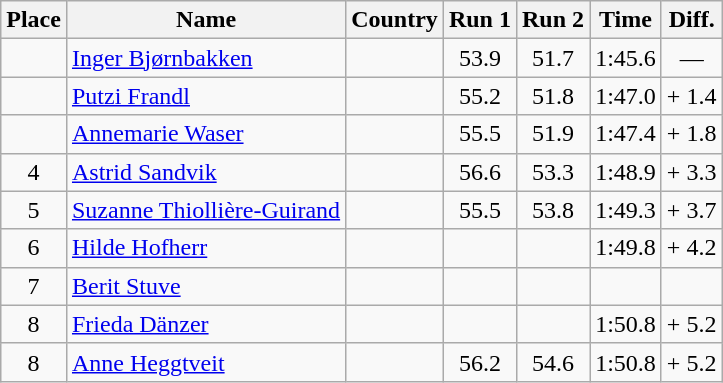<table class="wikitable" style="text-align:center">
<tr>
<th>Place</th>
<th>Name</th>
<th>Country</th>
<th>Run 1</th>
<th>Run 2</th>
<th>Time</th>
<th>Diff.</th>
</tr>
<tr>
<td></td>
<td align=left><a href='#'>Inger Bjørnbakken</a></td>
<td align=left></td>
<td>53.9</td>
<td>51.7</td>
<td>1:45.6</td>
<td>—</td>
</tr>
<tr>
<td></td>
<td align=left><a href='#'>Putzi Frandl</a></td>
<td align=left></td>
<td>55.2</td>
<td>51.8</td>
<td>1:47.0</td>
<td>+ 1.4</td>
</tr>
<tr>
<td></td>
<td align=left><a href='#'>Annemarie Waser</a></td>
<td align=left></td>
<td>55.5</td>
<td>51.9</td>
<td>1:47.4</td>
<td>+ 1.8</td>
</tr>
<tr>
<td>4</td>
<td align=left><a href='#'>Astrid Sandvik</a></td>
<td align=left></td>
<td>56.6</td>
<td>53.3</td>
<td>1:48.9</td>
<td>+ 3.3</td>
</tr>
<tr>
<td>5</td>
<td align=left><a href='#'>Suzanne Thiollière-Guirand</a></td>
<td align=left></td>
<td>55.5</td>
<td>53.8</td>
<td>1:49.3</td>
<td>+ 3.7</td>
</tr>
<tr>
<td>6</td>
<td align=left><a href='#'>Hilde Hofherr</a></td>
<td align=left></td>
<td></td>
<td></td>
<td>1:49.8</td>
<td>+ 4.2</td>
</tr>
<tr>
<td>7</td>
<td align=left><a href='#'>Berit Stuve</a></td>
<td align=left></td>
<td></td>
<td></td>
<td></td>
<td></td>
</tr>
<tr>
<td>8</td>
<td align=left><a href='#'>Frieda Dänzer</a></td>
<td align=left></td>
<td></td>
<td></td>
<td>1:50.8</td>
<td>+ 5.2</td>
</tr>
<tr>
<td>8</td>
<td align=left><a href='#'>Anne Heggtveit</a></td>
<td align=left></td>
<td>56.2</td>
<td>54.6</td>
<td>1:50.8</td>
<td>+ 5.2</td>
</tr>
</table>
